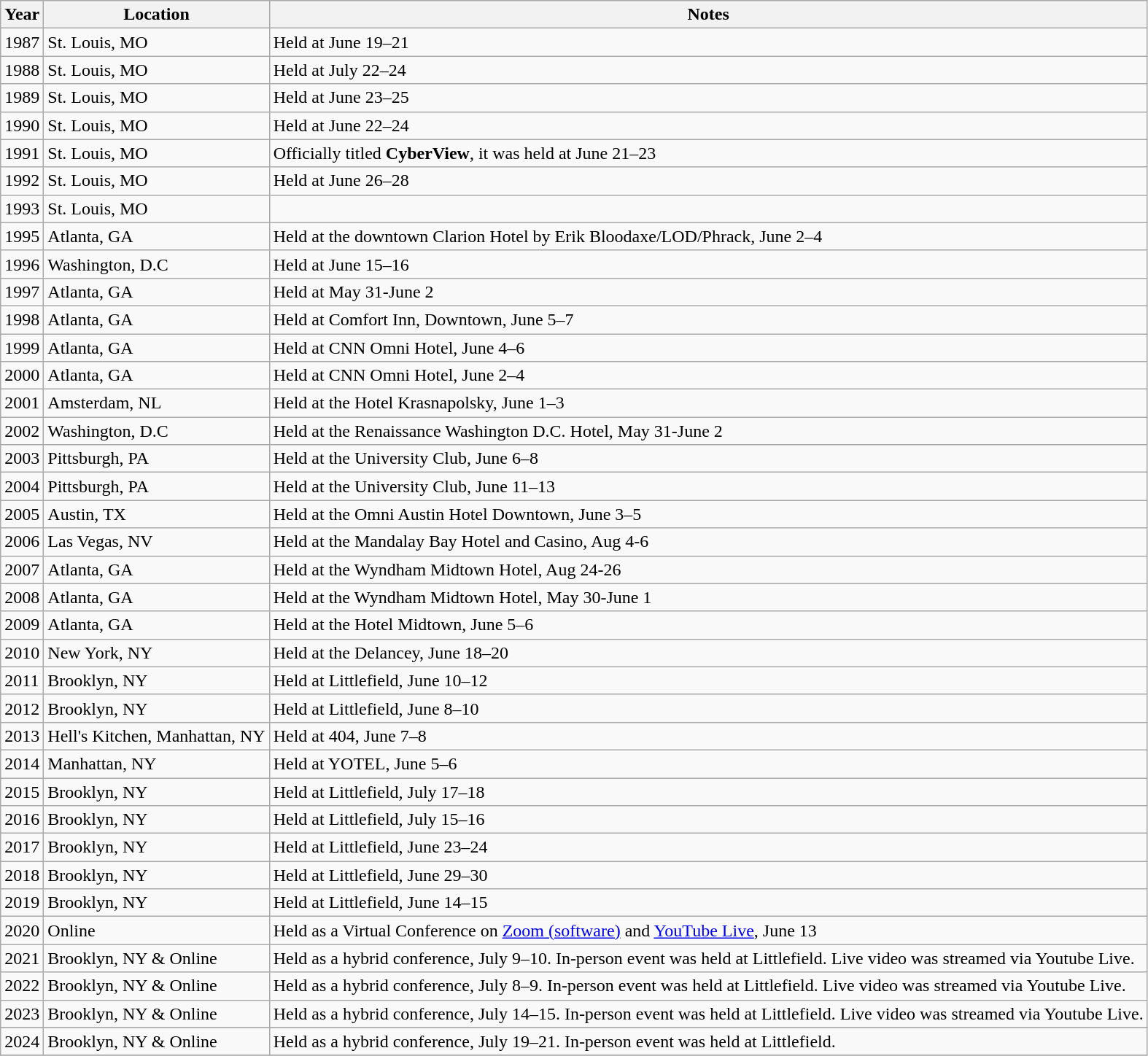<table class="wikitable">
<tr>
<th>Year</th>
<th>Location</th>
<th>Notes</th>
</tr>
<tr>
<td>1987</td>
<td>St. Louis, MO</td>
<td>Held at June 19–21</td>
</tr>
<tr>
<td>1988</td>
<td>St. Louis, MO</td>
<td>Held at July 22–24</td>
</tr>
<tr>
<td>1989</td>
<td>St. Louis, MO</td>
<td>Held at June 23–25</td>
</tr>
<tr>
<td>1990</td>
<td>St. Louis, MO</td>
<td>Held at June 22–24</td>
</tr>
<tr>
<td>1991</td>
<td>St. Louis, MO</td>
<td>Officially titled <strong>CyberView</strong>, it was held at June 21–23</td>
</tr>
<tr>
<td>1992</td>
<td>St. Louis, MO</td>
<td>Held at June 26–28</td>
</tr>
<tr>
<td>1993</td>
<td>St. Louis, MO</td>
<td></td>
</tr>
<tr>
<td>1995</td>
<td>Atlanta, GA</td>
<td>Held at the downtown Clarion Hotel by Erik Bloodaxe/LOD/Phrack, June 2–4</td>
</tr>
<tr>
<td>1996</td>
<td>Washington, D.C</td>
<td>Held at June 15–16</td>
</tr>
<tr>
<td>1997</td>
<td>Atlanta, GA</td>
<td>Held at May 31-June 2</td>
</tr>
<tr>
<td>1998</td>
<td>Atlanta, GA</td>
<td>Held at Comfort Inn, Downtown, June 5–7</td>
</tr>
<tr>
<td>1999</td>
<td>Atlanta, GA</td>
<td>Held at CNN Omni Hotel, June 4–6</td>
</tr>
<tr>
<td>2000</td>
<td>Atlanta, GA</td>
<td>Held at CNN Omni Hotel, June 2–4</td>
</tr>
<tr>
<td>2001</td>
<td>Amsterdam, NL</td>
<td>Held at the Hotel Krasnapolsky, June 1–3</td>
</tr>
<tr>
<td>2002</td>
<td>Washington, D.C</td>
<td>Held at the Renaissance Washington D.C. Hotel, May 31-June 2</td>
</tr>
<tr>
<td>2003</td>
<td>Pittsburgh, PA</td>
<td>Held at the University Club, June 6–8</td>
</tr>
<tr>
<td>2004</td>
<td>Pittsburgh, PA</td>
<td>Held at the University Club, June 11–13</td>
</tr>
<tr>
<td>2005</td>
<td>Austin, TX</td>
<td>Held at the Omni Austin Hotel Downtown, June 3–5</td>
</tr>
<tr>
<td>2006</td>
<td>Las Vegas, NV</td>
<td>Held at the Mandalay Bay Hotel and Casino, Aug 4-6</td>
</tr>
<tr>
<td>2007</td>
<td>Atlanta, GA</td>
<td>Held at the Wyndham Midtown Hotel, Aug 24-26</td>
</tr>
<tr>
<td>2008</td>
<td>Atlanta, GA</td>
<td>Held at the Wyndham Midtown Hotel, May 30-June 1</td>
</tr>
<tr>
<td>2009</td>
<td>Atlanta, GA</td>
<td>Held at the Hotel Midtown, June 5–6</td>
</tr>
<tr>
<td>2010</td>
<td>New York, NY</td>
<td>Held at the Delancey, June 18–20</td>
</tr>
<tr>
<td>2011</td>
<td>Brooklyn, NY</td>
<td>Held at Littlefield, June 10–12</td>
</tr>
<tr>
<td>2012</td>
<td>Brooklyn, NY</td>
<td>Held at Littlefield, June 8–10</td>
</tr>
<tr>
<td>2013</td>
<td>Hell's Kitchen, Manhattan, NY</td>
<td>Held at 404, June 7–8</td>
</tr>
<tr>
<td>2014</td>
<td>Manhattan, NY</td>
<td>Held at YOTEL, June 5–6</td>
</tr>
<tr>
<td>2015</td>
<td>Brooklyn, NY</td>
<td>Held at Littlefield, July 17–18</td>
</tr>
<tr>
<td>2016</td>
<td>Brooklyn, NY</td>
<td>Held at Littlefield, July 15–16</td>
</tr>
<tr>
<td>2017</td>
<td>Brooklyn, NY</td>
<td>Held at Littlefield, June 23–24</td>
</tr>
<tr>
<td>2018</td>
<td>Brooklyn, NY</td>
<td>Held at Littlefield, June 29–30</td>
</tr>
<tr>
<td>2019</td>
<td>Brooklyn, NY</td>
<td>Held at Littlefield, June 14–15</td>
</tr>
<tr>
<td>2020</td>
<td>Online</td>
<td>Held as a Virtual Conference on <a href='#'>Zoom (software)</a> and <a href='#'>YouTube Live</a>, June 13</td>
</tr>
<tr>
<td>2021</td>
<td>Brooklyn, NY & Online</td>
<td>Held as a hybrid conference, July 9–10. In-person event was held at Littlefield. Live video was streamed via Youtube Live.</td>
</tr>
<tr>
<td>2022</td>
<td>Brooklyn, NY & Online</td>
<td>Held as a hybrid conference, July 8–9. In-person event was held at Littlefield. Live video was streamed via Youtube Live.</td>
</tr>
<tr>
<td>2023</td>
<td>Brooklyn, NY & Online</td>
<td>Held as a hybrid conference, July 14–15. In-person event was held at Littlefield. Live video was streamed via Youtube Live.</td>
</tr>
<tr>
</tr>
<tr>
<td>2024</td>
<td>Brooklyn, NY & Online</td>
<td>Held as a hybrid conference, July 19–21. In-person event was held at Littlefield.</td>
</tr>
<tr>
</tr>
</table>
